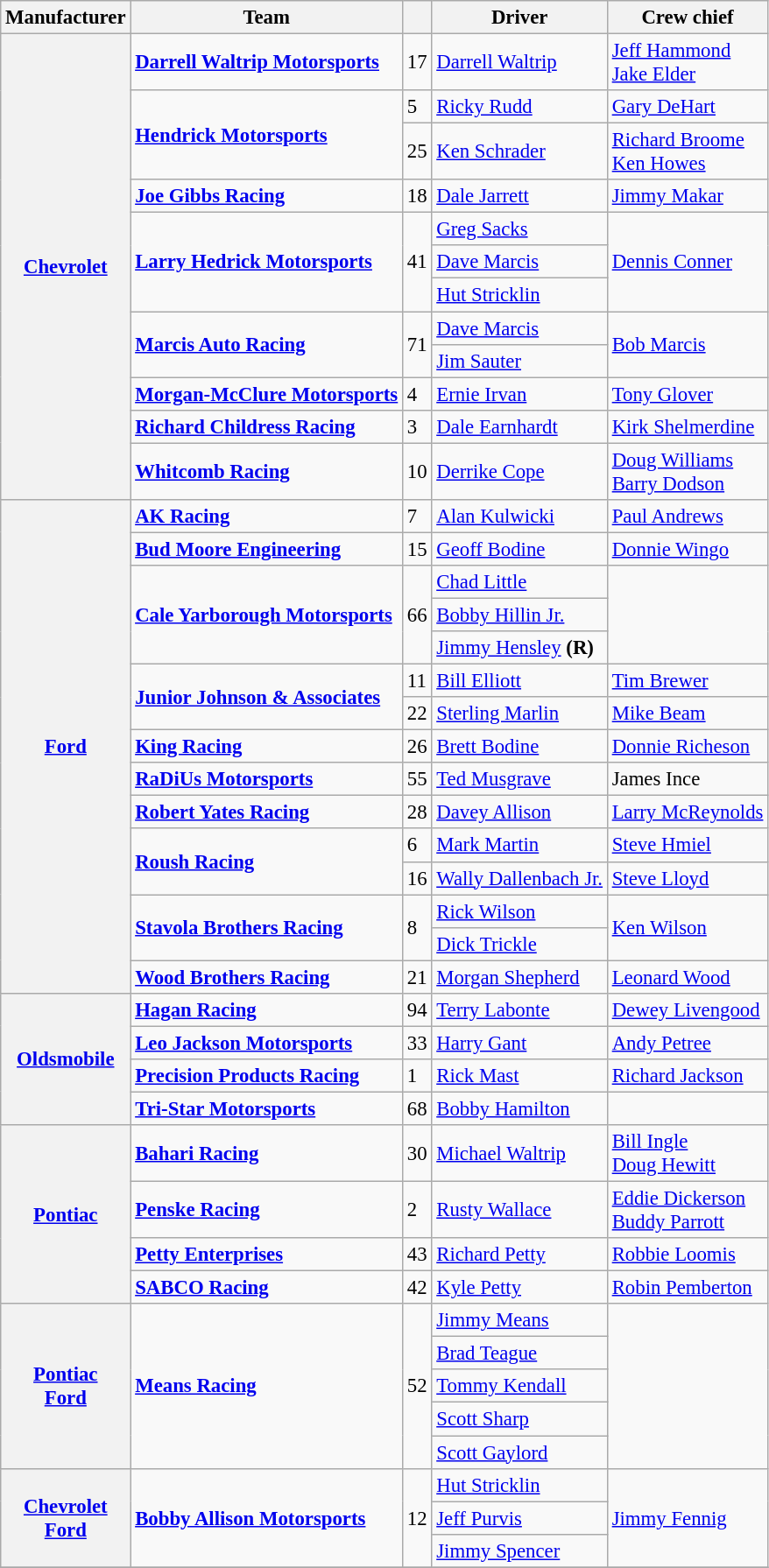<table class="wikitable" style="font-size: 95%;">
<tr>
<th>Manufacturer</th>
<th>Team</th>
<th></th>
<th>Driver</th>
<th>Crew chief</th>
</tr>
<tr>
<th rowspan=12><a href='#'>Chevrolet</a></th>
<td><strong><a href='#'>Darrell Waltrip Motorsports</a></strong></td>
<td>17</td>
<td><a href='#'>Darrell Waltrip</a></td>
<td><a href='#'>Jeff Hammond</a> <small></small> <br> <a href='#'>Jake Elder</a> <small></small></td>
</tr>
<tr>
<td rowspan=2><strong><a href='#'>Hendrick Motorsports</a></strong></td>
<td>5</td>
<td><a href='#'>Ricky Rudd</a></td>
<td><a href='#'>Gary DeHart</a></td>
</tr>
<tr>
<td>25</td>
<td><a href='#'>Ken Schrader</a></td>
<td><a href='#'>Richard Broome</a> <small></small> <br> <a href='#'>Ken Howes</a> <small></small></td>
</tr>
<tr>
<td><strong><a href='#'>Joe Gibbs Racing</a></strong></td>
<td>18</td>
<td><a href='#'>Dale Jarrett</a></td>
<td><a href='#'>Jimmy Makar</a></td>
</tr>
<tr>
<td rowspan=3><strong><a href='#'>Larry Hedrick Motorsports</a></strong></td>
<td rowspan=3>41</td>
<td><a href='#'>Greg Sacks</a> <small></small></td>
<td rowspan=3><a href='#'>Dennis Conner</a></td>
</tr>
<tr>
<td><a href='#'>Dave Marcis</a> <small></small></td>
</tr>
<tr>
<td><a href='#'>Hut Stricklin</a> <small></small></td>
</tr>
<tr>
<td rowspan=2><strong><a href='#'>Marcis Auto Racing</a></strong></td>
<td rowspan=2>71</td>
<td><a href='#'>Dave Marcis</a> <small></small></td>
<td rowspan=2><a href='#'>Bob Marcis</a></td>
</tr>
<tr>
<td><a href='#'>Jim Sauter</a> <small></small></td>
</tr>
<tr>
<td><strong><a href='#'>Morgan-McClure Motorsports</a></strong></td>
<td>4</td>
<td><a href='#'>Ernie Irvan</a></td>
<td><a href='#'>Tony Glover</a></td>
</tr>
<tr>
<td><strong><a href='#'>Richard Childress Racing</a></strong></td>
<td>3</td>
<td><a href='#'>Dale Earnhardt</a></td>
<td><a href='#'>Kirk Shelmerdine</a></td>
</tr>
<tr>
<td><strong><a href='#'>Whitcomb Racing</a></strong></td>
<td>10</td>
<td><a href='#'>Derrike Cope</a></td>
<td><a href='#'>Doug Williams</a> <small></small> <br> <a href='#'>Barry Dodson</a> <small></small></td>
</tr>
<tr>
<th rowspan="15"><a href='#'>Ford</a></th>
<td><strong><a href='#'>AK Racing</a></strong></td>
<td>7</td>
<td><a href='#'>Alan Kulwicki</a></td>
<td><a href='#'>Paul Andrews</a></td>
</tr>
<tr>
<td><strong><a href='#'>Bud Moore Engineering</a></strong></td>
<td>15</td>
<td><a href='#'>Geoff Bodine</a></td>
<td><a href='#'>Donnie Wingo</a></td>
</tr>
<tr>
<td rowspan=3><strong><a href='#'>Cale Yarborough Motorsports</a></strong></td>
<td rowspan=3>66</td>
<td><a href='#'>Chad Little</a> <small></small></td>
<td rowspan=3></td>
</tr>
<tr>
<td><a href='#'>Bobby Hillin Jr.</a> <small></small></td>
</tr>
<tr>
<td><a href='#'>Jimmy Hensley</a> <small></small> <strong>(R)</strong></td>
</tr>
<tr>
<td rowspan=2><strong><a href='#'>Junior Johnson & Associates</a></strong></td>
<td>11</td>
<td><a href='#'>Bill Elliott</a></td>
<td><a href='#'>Tim Brewer</a></td>
</tr>
<tr>
<td>22</td>
<td><a href='#'>Sterling Marlin</a></td>
<td><a href='#'>Mike Beam</a></td>
</tr>
<tr>
<td><strong><a href='#'>King Racing</a></strong></td>
<td>26</td>
<td><a href='#'>Brett Bodine</a></td>
<td><a href='#'>Donnie Richeson</a></td>
</tr>
<tr>
<td><strong><a href='#'>RaDiUs Motorsports</a></strong></td>
<td>55</td>
<td><a href='#'>Ted Musgrave</a></td>
<td>James Ince</td>
</tr>
<tr>
<td><strong><a href='#'>Robert Yates Racing</a></strong></td>
<td>28</td>
<td><a href='#'>Davey Allison</a></td>
<td><a href='#'>Larry McReynolds</a></td>
</tr>
<tr>
<td rowspan=2><strong><a href='#'>Roush Racing</a></strong></td>
<td>6</td>
<td><a href='#'>Mark Martin</a></td>
<td><a href='#'>Steve Hmiel</a></td>
</tr>
<tr>
<td>16</td>
<td><a href='#'>Wally Dallenbach Jr.</a></td>
<td><a href='#'>Steve Lloyd</a></td>
</tr>
<tr>
<td rowspan=2><strong><a href='#'>Stavola Brothers Racing</a></strong></td>
<td rowspan=2>8</td>
<td><a href='#'>Rick Wilson</a> <small></small></td>
<td rowspan=2><a href='#'>Ken Wilson</a></td>
</tr>
<tr>
<td><a href='#'>Dick Trickle</a> <small></small></td>
</tr>
<tr>
<td><strong><a href='#'>Wood Brothers Racing</a></strong></td>
<td>21</td>
<td><a href='#'>Morgan Shepherd</a></td>
<td><a href='#'>Leonard Wood</a></td>
</tr>
<tr>
<th rowspan=4><a href='#'>Oldsmobile</a></th>
<td><strong><a href='#'>Hagan Racing</a></strong></td>
<td>94</td>
<td><a href='#'>Terry Labonte</a></td>
<td><a href='#'>Dewey Livengood</a></td>
</tr>
<tr>
<td><strong><a href='#'>Leo Jackson Motorsports</a></strong></td>
<td>33</td>
<td><a href='#'>Harry Gant</a></td>
<td><a href='#'>Andy Petree</a></td>
</tr>
<tr>
<td><strong><a href='#'>Precision Products Racing</a></strong></td>
<td>1</td>
<td><a href='#'>Rick Mast</a></td>
<td><a href='#'>Richard Jackson</a></td>
</tr>
<tr>
<td><strong><a href='#'>Tri-Star Motorsports</a></strong></td>
<td>68</td>
<td><a href='#'>Bobby Hamilton</a></td>
<td></td>
</tr>
<tr>
<th rowspan=4><a href='#'>Pontiac</a></th>
<td><strong><a href='#'>Bahari Racing</a></strong></td>
<td>30</td>
<td><a href='#'>Michael Waltrip</a></td>
<td><a href='#'>Bill Ingle</a> <small></small> <br> <a href='#'>Doug Hewitt</a> <small></small></td>
</tr>
<tr>
<td><strong><a href='#'>Penske Racing</a></strong></td>
<td>2</td>
<td><a href='#'>Rusty Wallace</a></td>
<td><a href='#'>Eddie Dickerson</a> <small></small> <br> <a href='#'>Buddy Parrott</a> <small></small></td>
</tr>
<tr>
<td><strong><a href='#'>Petty Enterprises</a></strong></td>
<td>43</td>
<td><a href='#'>Richard Petty</a></td>
<td><a href='#'>Robbie Loomis</a></td>
</tr>
<tr>
<td><strong><a href='#'>SABCO Racing</a></strong></td>
<td>42</td>
<td><a href='#'>Kyle Petty</a></td>
<td><a href='#'>Robin Pemberton</a></td>
</tr>
<tr>
<th rowspan=5><a href='#'>Pontiac</a> <small></small><br><a href='#'>Ford</a> <small></small></th>
<td rowspan=5><strong><a href='#'>Means Racing</a></strong></td>
<td rowspan=5>52</td>
<td><a href='#'>Jimmy Means</a> <small></small></td>
<td rowspan=5></td>
</tr>
<tr>
<td><a href='#'>Brad Teague</a> <small></small></td>
</tr>
<tr>
<td><a href='#'>Tommy Kendall</a> <small></small></td>
</tr>
<tr>
<td><a href='#'>Scott Sharp</a> <small></small></td>
</tr>
<tr>
<td><a href='#'>Scott Gaylord</a> <small></small></td>
</tr>
<tr>
<th rowspan="3"><a href='#'>Chevrolet</a> <small></small><br><a href='#'>Ford</a> <small></small></th>
<td rowspan="3"><strong><a href='#'>Bobby Allison Motorsports</a></strong></td>
<td rowspan="3">12</td>
<td><a href='#'>Hut Stricklin</a> <small></small></td>
<td rowspan="3"><a href='#'>Jimmy Fennig</a></td>
</tr>
<tr>
<td><a href='#'>Jeff Purvis</a> <small></small></td>
</tr>
<tr>
<td><a href='#'>Jimmy Spencer</a> <small></small></td>
</tr>
<tr>
</tr>
</table>
